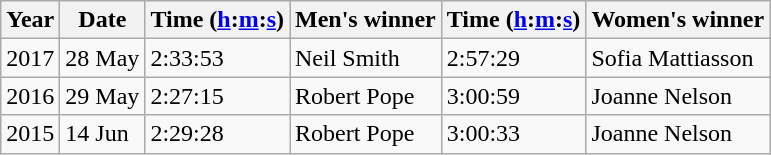<table class="wikitable sortable">
<tr>
<th class="unsortable">Year</th>
<th class="unsortable">Date</th>
<th>Time (<a href='#'>h</a>:<a href='#'>m</a>:<a href='#'>s</a>)</th>
<th>Men's winner</th>
<th>Time (<a href='#'>h</a>:<a href='#'>m</a>:<a href='#'>s</a>)</th>
<th>Women's winner</th>
</tr>
<tr>
<td>2017</td>
<td>28 May</td>
<td>2:33:53</td>
<td>Neil Smith</td>
<td>2:57:29</td>
<td>Sofia Mattiasson</td>
</tr>
<tr>
<td>2016</td>
<td>29 May</td>
<td>2:27:15</td>
<td>Robert Pope</td>
<td>3:00:59</td>
<td>Joanne Nelson</td>
</tr>
<tr>
<td>2015</td>
<td>14 Jun</td>
<td>2:29:28</td>
<td>Robert Pope</td>
<td>3:00:33</td>
<td>Joanne Nelson</td>
</tr>
</table>
